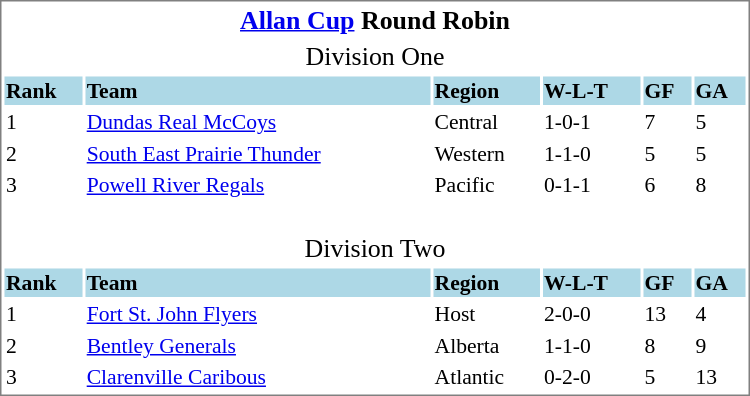<table cellpadding="0">
<tr align="left" style="vertical-align: top">
<td></td>
<td><br><table cellpadding="1" width="500px" style="font-size: 90%; border: 1px solid gray;">
<tr align="center" style="font-size: larger;">
<td colspan=6><strong><a href='#'>Allan Cup</a> Round Robin</strong></td>
</tr>
<tr align="center" style="font-size: larger;">
<td colspan=6>Division One</td>
</tr>
<tr style="background:lightblue;">
<td><strong>Rank</strong></td>
<td><strong>Team</strong></td>
<td><strong>Region</strong></td>
<td><strong>W-L-T</strong></td>
<td><strong>GF</strong></td>
<td><strong>GA</strong></td>
</tr>
<tr>
<td>1</td>
<td><a href='#'>Dundas Real McCoys</a></td>
<td>Central</td>
<td>1-0-1</td>
<td>7</td>
<td>5</td>
</tr>
<tr>
<td>2</td>
<td><a href='#'>South East Prairie Thunder</a></td>
<td>Western</td>
<td>1-1-0</td>
<td>5</td>
<td>5</td>
</tr>
<tr>
<td>3</td>
<td><a href='#'>Powell River Regals</a></td>
<td>Pacific</td>
<td>0-1-1</td>
<td>6</td>
<td>8</td>
</tr>
<tr align="center" style="font-size: larger;">
<td colspan=6><br>Division Two</td>
</tr>
<tr style="background:lightblue;">
<td><strong>Rank</strong></td>
<td><strong>Team</strong></td>
<td><strong>Region</strong></td>
<td><strong>W-L-T</strong></td>
<td><strong>GF</strong></td>
<td><strong>GA</strong></td>
</tr>
<tr>
<td>1</td>
<td><a href='#'>Fort St. John Flyers</a></td>
<td>Host</td>
<td>2-0-0</td>
<td>13</td>
<td>4</td>
</tr>
<tr>
<td>2</td>
<td><a href='#'>Bentley Generals</a></td>
<td>Alberta</td>
<td>1-1-0</td>
<td>8</td>
<td>9</td>
</tr>
<tr>
<td>3</td>
<td><a href='#'>Clarenville Caribous</a></td>
<td>Atlantic</td>
<td>0-2-0</td>
<td>5</td>
<td>13</td>
</tr>
</table>
</td>
</tr>
</table>
